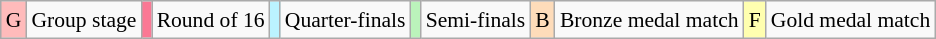<table class="wikitable" style="margin:0.5em auto; font-size:90%; line-height:1.25em;">
<tr>
<td bgcolor="#FFBBBB" align=center>G</td>
<td>Group stage</td>
<td bgcolor="#FA7894" align=center></td>
<td>Round of 16</td>
<td bgcolor="#BBF3FF" align=center></td>
<td>Quarter-finals</td>
<td bgcolor="#BBF3BB" align=center></td>
<td>Semi-finals</td>
<td bgcolor="#FEDCBA" align=center>B</td>
<td>Bronze medal match</td>
<td bgcolor="#FFFFB" align=center>F</td>
<td>Gold medal match</td>
</tr>
</table>
